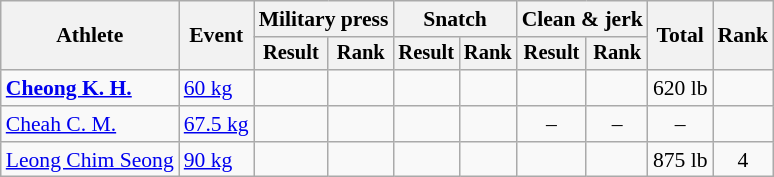<table class=wikitable style="font-size:90%">
<tr>
<th rowspan=2>Athlete</th>
<th rowspan=2>Event</th>
<th colspan=2>Military press</th>
<th colspan=2>Snatch</th>
<th colspan=2>Clean & jerk</th>
<th rowspan=2>Total</th>
<th rowspan=2>Rank</th>
</tr>
<tr style="font-size:95%">
<th>Result</th>
<th>Rank</th>
<th>Result</th>
<th>Rank</th>
<th>Result</th>
<th>Rank</th>
</tr>
<tr align=center>
<td align=left><strong><a href='#'>Cheong K. H.</a></strong></td>
<td align=left><a href='#'>60 kg</a></td>
<td></td>
<td></td>
<td></td>
<td></td>
<td></td>
<td></td>
<td>620 lb</td>
<td></td>
</tr>
<tr align=center>
<td align=left><a href='#'>Cheah C. M.</a></td>
<td align=left><a href='#'>67.5 kg</a></td>
<td></td>
<td></td>
<td></td>
<td></td>
<td>–</td>
<td>–</td>
<td>–</td>
<td></td>
</tr>
<tr align=center>
<td align=left><a href='#'>Leong Chim Seong</a></td>
<td align=left><a href='#'>90 kg</a></td>
<td></td>
<td></td>
<td></td>
<td></td>
<td></td>
<td></td>
<td>875 lb</td>
<td>4</td>
</tr>
</table>
